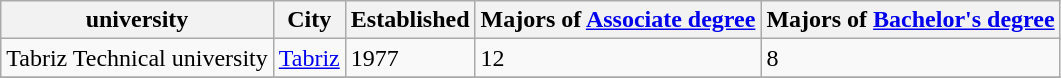<table class="wikitable">
<tr>
<th>university</th>
<th>City</th>
<th>Established</th>
<th>Majors of <a href='#'>Associate degree</a></th>
<th>Majors of <a href='#'>Bachelor's degree</a></th>
</tr>
<tr>
<td>Tabriz Technical university</td>
<td><a href='#'>Tabriz</a></td>
<td>1977</td>
<td>12</td>
<td>8</td>
</tr>
<tr>
</tr>
</table>
